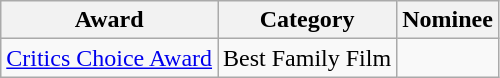<table class="wikitable sortable">
<tr>
<th>Award</th>
<th>Category</th>
<th>Nominee</th>
</tr>
<tr>
<td rowspan="2"><a href='#'>Critics Choice Award</a></td>
<td>Best Family Film</td>
<td></td>
</tr>
</table>
